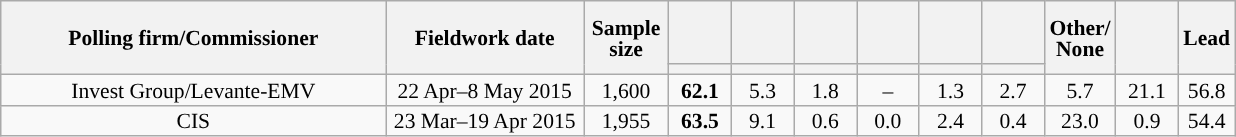<table class="wikitable collapsible collapsed" style="text-align:center; font-size:90%; line-height:14px;">
<tr style="height:42px;">
<th style="width:250px;" rowspan="2">Polling firm/Commissioner</th>
<th style="width:125px;" rowspan="2">Fieldwork date</th>
<th style="width:50px;" rowspan="2">Sample size</th>
<th style="width:35px;"></th>
<th style="width:35px;"></th>
<th style="width:35px;"></th>
<th style="width:35px;"></th>
<th style="width:35px;"></th>
<th style="width:35px;"></th>
<th style="width:35px;" rowspan="2">Other/<br>None</th>
<th style="width:35px;" rowspan="2"></th>
<th style="width:30px;" rowspan="2">Lead</th>
</tr>
<tr>
<th style="color:inherit;background:"></th>
<th style="color:inherit;background:"></th>
<th style="color:inherit;background:"></th>
<th style="color:inherit;background:"></th>
<th style="color:inherit;background:"></th>
<th style="color:inherit;background:"></th>
</tr>
<tr>
<td>Invest Group/Levante-EMV</td>
<td>22 Apr–8 May 2015</td>
<td>1,600</td>
<td><strong>62.1</strong></td>
<td>5.3</td>
<td>1.8</td>
<td>–</td>
<td>1.3</td>
<td>2.7</td>
<td>5.7</td>
<td>21.1</td>
<td style="background:">56.8</td>
</tr>
<tr>
<td>CIS</td>
<td>23 Mar–19 Apr 2015</td>
<td>1,955</td>
<td><strong>63.5</strong></td>
<td>9.1</td>
<td>0.6</td>
<td>0.0</td>
<td>2.4</td>
<td>0.4</td>
<td>23.0</td>
<td>0.9</td>
<td style="background:">54.4</td>
</tr>
</table>
